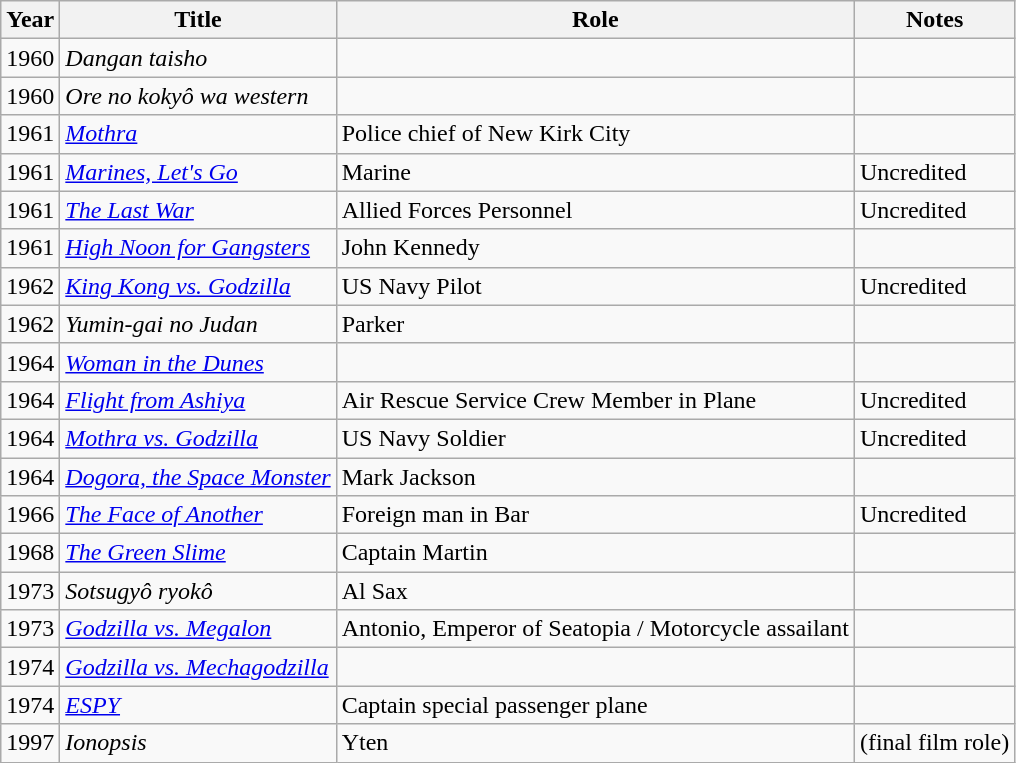<table class="wikitable">
<tr>
<th>Year</th>
<th>Title</th>
<th>Role</th>
<th>Notes</th>
</tr>
<tr>
<td>1960</td>
<td><em>Dangan taisho</em></td>
<td></td>
<td></td>
</tr>
<tr>
<td>1960</td>
<td><em>Ore no kokyô wa western</em></td>
<td></td>
<td></td>
</tr>
<tr>
<td>1961</td>
<td><em><a href='#'>Mothra</a></em></td>
<td>Police chief of New Kirk City</td>
<td></td>
</tr>
<tr>
<td>1961</td>
<td><em><a href='#'>Marines, Let's Go</a></em></td>
<td>Marine</td>
<td>Uncredited</td>
</tr>
<tr>
<td>1961</td>
<td><em><a href='#'>The Last War</a></em></td>
<td>Allied Forces Personnel</td>
<td>Uncredited</td>
</tr>
<tr>
<td>1961</td>
<td><em><a href='#'>High Noon for Gangsters</a></em></td>
<td>John Kennedy</td>
<td></td>
</tr>
<tr>
<td>1962</td>
<td><em><a href='#'>King Kong vs. Godzilla</a></em></td>
<td>US Navy Pilot</td>
<td>Uncredited</td>
</tr>
<tr>
<td>1962</td>
<td><em>Yumin-gai no Judan</em></td>
<td>Parker</td>
<td></td>
</tr>
<tr>
<td>1964</td>
<td><em><a href='#'>Woman in the Dunes</a></em></td>
<td></td>
<td></td>
</tr>
<tr>
<td>1964</td>
<td><em><a href='#'>Flight from Ashiya</a></em></td>
<td>Air Rescue Service Crew Member in Plane</td>
<td>Uncredited</td>
</tr>
<tr>
<td>1964</td>
<td><em><a href='#'>Mothra vs. Godzilla</a></em></td>
<td>US Navy Soldier</td>
<td>Uncredited</td>
</tr>
<tr>
<td>1964</td>
<td><em><a href='#'>Dogora, the Space Monster</a></em></td>
<td>Mark Jackson</td>
<td></td>
</tr>
<tr>
<td>1966</td>
<td><em><a href='#'>The Face of Another</a></em></td>
<td>Foreign man in Bar</td>
<td>Uncredited</td>
</tr>
<tr>
<td>1968</td>
<td><em><a href='#'>The Green Slime</a></em></td>
<td>Captain Martin</td>
<td></td>
</tr>
<tr>
<td>1973</td>
<td><em>Sotsugyô ryokô</em></td>
<td>Al Sax</td>
<td></td>
</tr>
<tr>
<td>1973</td>
<td><em><a href='#'>Godzilla vs. Megalon</a></em></td>
<td>Antonio, Emperor of Seatopia / Motorcycle assailant</td>
<td></td>
</tr>
<tr>
<td>1974</td>
<td><em><a href='#'>Godzilla vs. Mechagodzilla</a></em></td>
<td></td>
<td></td>
</tr>
<tr>
<td>1974</td>
<td><em><a href='#'>ESPY</a></em></td>
<td>Captain special passenger plane</td>
<td></td>
</tr>
<tr>
<td>1997</td>
<td><em>Ionopsis</em></td>
<td>Yten</td>
<td>(final film role)</td>
</tr>
</table>
